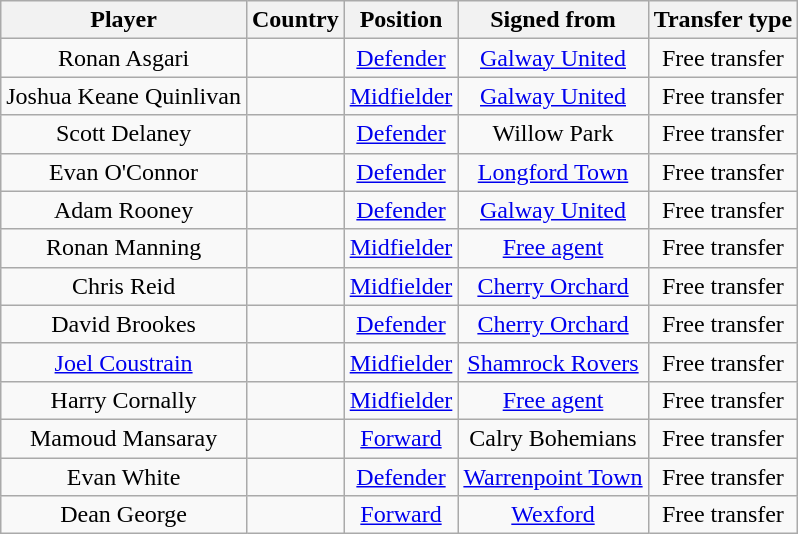<table class="wikitable" style="text-align:center">
<tr>
<th>Player</th>
<th>Country</th>
<th>Position</th>
<th>Signed from</th>
<th>Transfer type</th>
</tr>
<tr>
<td>Ronan Asgari</td>
<td></td>
<td><a href='#'>Defender</a></td>
<td> <a href='#'>Galway United</a></td>
<td>Free transfer</td>
</tr>
<tr>
<td>Joshua Keane Quinlivan</td>
<td></td>
<td><a href='#'>Midfielder</a></td>
<td> <a href='#'>Galway United</a></td>
<td>Free transfer</td>
</tr>
<tr>
<td>Scott Delaney</td>
<td></td>
<td><a href='#'>Defender</a></td>
<td> Willow Park</td>
<td>Free transfer</td>
</tr>
<tr>
<td>Evan O'Connor</td>
<td></td>
<td><a href='#'>Defender</a></td>
<td> <a href='#'>Longford Town</a></td>
<td>Free transfer</td>
</tr>
<tr>
<td>Adam Rooney</td>
<td></td>
<td><a href='#'>Defender</a></td>
<td> <a href='#'>Galway United</a></td>
<td>Free transfer</td>
</tr>
<tr>
<td>Ronan Manning</td>
<td></td>
<td><a href='#'>Midfielder</a></td>
<td><a href='#'>Free agent</a></td>
<td>Free transfer</td>
</tr>
<tr>
<td>Chris Reid</td>
<td></td>
<td><a href='#'>Midfielder</a></td>
<td> <a href='#'>Cherry Orchard</a></td>
<td>Free transfer</td>
</tr>
<tr>
<td>David Brookes</td>
<td></td>
<td><a href='#'>Defender</a></td>
<td> <a href='#'>Cherry Orchard</a></td>
<td>Free transfer</td>
</tr>
<tr>
<td><a href='#'>Joel Coustrain</a></td>
<td></td>
<td><a href='#'>Midfielder</a></td>
<td> <a href='#'>Shamrock Rovers</a></td>
<td>Free transfer</td>
</tr>
<tr>
<td>Harry Cornally</td>
<td></td>
<td><a href='#'>Midfielder</a></td>
<td><a href='#'>Free agent</a></td>
<td>Free transfer</td>
</tr>
<tr>
<td>Mamoud Mansaray</td>
<td></td>
<td><a href='#'>Forward</a></td>
<td> Calry Bohemians</td>
<td>Free transfer</td>
</tr>
<tr>
<td>Evan White</td>
<td></td>
<td><a href='#'>Defender</a></td>
<td> <a href='#'>Warrenpoint Town</a></td>
<td>Free transfer</td>
</tr>
<tr>
<td>Dean George</td>
<td></td>
<td><a href='#'>Forward</a></td>
<td> <a href='#'>Wexford</a></td>
<td>Free transfer</td>
</tr>
</table>
